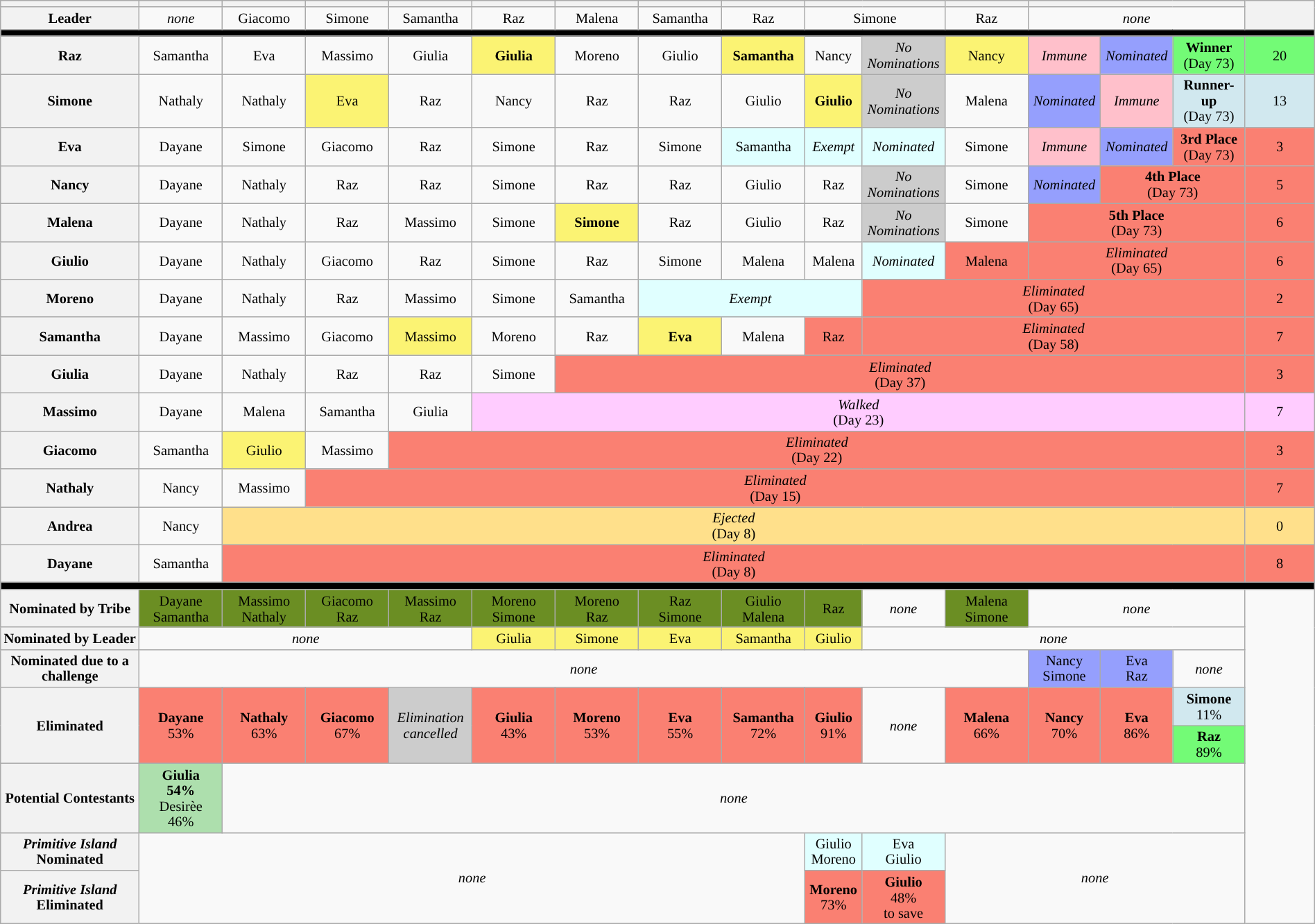<table class="wikitable" style="font-size:85%; width:100%; text-align:center; margin-left: auto; margin-right: auto;; line-height:15px;">
<tr>
<th style="width: 10%;"></th>
<th style="width: 6%;"></th>
<th style="width: 6%;"></th>
<th style="width: 6%;"></th>
<th style="width: 6%;"></th>
<th style="width: 6%;"></th>
<th style="width: 6%;"></th>
<th style="width: 6%;"></th>
<th style="width: 6%;"></th>
<th colspan="2" style="width: 9%;"></th>
<th style="width: 6%;"></th>
<th colspan="3" style="width: 15%;"></th>
<th rowspan="2" style="width: 5%;"></th>
</tr>
<tr>
<th>Leader</th>
<td><em>none</em></td>
<td>Giacomo</td>
<td>Simone</td>
<td>Samantha</td>
<td>Raz</td>
<td>Malena</td>
<td>Samantha</td>
<td>Raz</td>
<td colspan="2">Simone</td>
<td>Raz</td>
<td colspan="3"><em>none</em></td>
</tr>
<tr>
<th colspan="16" style="background:#000;"></th>
</tr>
<tr>
<th>Raz</th>
<td>Samantha</td>
<td>Eva</td>
<td>Massimo</td>
<td>Giulia</td>
<td style="background:#FBF373"><strong>Giulia</strong></td>
<td>Moreno</td>
<td>Giulio</td>
<td style="background:#FBF373"><strong>Samantha</strong></td>
<td>Nancy</td>
<td style="background:#CCC"><em>No<br>Nominations</em></td>
<td style="background:#FBF373">Nancy</td>
<td style="background:pink;"><em>Immune</em></td>
<td style="background:#959ffd;"><em>Nominated</em></td>
<td style="background:#73fb76;"><strong>Winner</strong><br>(Day 73)</td>
<td style="background:#73fb76;">20</td>
</tr>
<tr>
<th>Simone</th>
<td>Nathaly</td>
<td>Nathaly</td>
<td style="background:#FBF373">Eva</td>
<td>Raz</td>
<td>Nancy</td>
<td>Raz</td>
<td>Raz</td>
<td>Giulio</td>
<td style="background:#FBF373"><strong>Giulio</strong></td>
<td style="background:#CCC"><em>No<br>Nominations</em></td>
<td>Malena</td>
<td style="background:#959ffd;"><em>Nominated</em></td>
<td style="background:pink;"><em>Immune</em></td>
<td style="background:#d1e8ef;"><strong>Runner-up</strong><br>(Day 73)</td>
<td style="background:#d1e8ef;">13</td>
</tr>
<tr>
<th>Eva</th>
<td>Dayane</td>
<td>Simone</td>
<td>Giacomo</td>
<td>Raz</td>
<td>Simone</td>
<td>Raz</td>
<td>Simone</td>
<td style="background:#E0FFFF">Samantha</td>
<td style="background:#E0FFFF"><em>Exempt</em></td>
<td style="background:#E0FFFF"><em>Nominated</em></td>
<td>Simone</td>
<td style="background:pink;"><em>Immune</em></td>
<td style="background:#959ffd;"><em>Nominated</em></td>
<td style="background:salmon;"><strong>3rd Place</strong><br>(Day 73)</td>
<td style="background:salmon;">3</td>
</tr>
<tr>
<th>Nancy</th>
<td>Dayane</td>
<td>Nathaly</td>
<td>Raz</td>
<td>Raz</td>
<td>Simone</td>
<td>Raz</td>
<td>Raz</td>
<td>Giulio</td>
<td>Raz</td>
<td style="background:#CCC"><em>No<br>Nominations</em></td>
<td>Simone</td>
<td style="background:#959ffd;"><em>Nominated</em></td>
<td colspan="2" style="background:salmon;"><strong>4th Place</strong><br>(Day 73)</td>
<td style="background:salmon;">5</td>
</tr>
<tr>
<th>Malena</th>
<td>Dayane</td>
<td>Nathaly</td>
<td>Raz</td>
<td>Massimo</td>
<td>Simone</td>
<td style="background:#FBF373"><strong>Simone</strong></td>
<td>Raz</td>
<td>Giulio</td>
<td>Raz</td>
<td style="background:#CCC"><em>No<br>Nominations</em></td>
<td>Simone</td>
<td colspan="3" style="background:salmon;"><strong>5th Place</strong><br>(Day 73)</td>
<td style="background:salmon;">6</td>
</tr>
<tr>
<th>Giulio</th>
<td>Dayane</td>
<td>Nathaly</td>
<td>Giacomo</td>
<td>Raz</td>
<td>Simone</td>
<td>Raz</td>
<td>Simone</td>
<td>Malena</td>
<td>Malena</td>
<td style="background:#E0FFFF"><em>Nominated</em></td>
<td style="background:salmon;">Malena</td>
<td colspan="3" style="background:salmon;"><em>Eliminated</em><br>(Day 65)</td>
<td style="background:salmon;">6</td>
</tr>
<tr>
<th>Moreno</th>
<td>Dayane</td>
<td>Nathaly</td>
<td>Raz</td>
<td>Massimo</td>
<td>Simone</td>
<td>Samantha</td>
<td colspan="3" style="background:#E0FFFF"><em>Exempt</em></td>
<td colspan="5" style="background:salmon;"><em>Eliminated</em><br>(Day 65)</td>
<td style="background:salmon;">2</td>
</tr>
<tr>
<th>Samantha</th>
<td>Dayane</td>
<td>Massimo</td>
<td>Giacomo</td>
<td style="background:#FBF373">Massimo</td>
<td>Moreno</td>
<td>Raz</td>
<td style="background:#FBF373"><strong>Eva</strong></td>
<td>Malena</td>
<td style="background:salmon;">Raz</td>
<td colspan="5" style="background:salmon;"><em>Eliminated</em><br>(Day 58)</td>
<td style="background:salmon;">7</td>
</tr>
<tr>
<th>Giulia</th>
<td>Dayane</td>
<td>Nathaly</td>
<td>Raz</td>
<td>Raz</td>
<td>Simone</td>
<td colspan="9" style="background:salmon;"><em>Eliminated</em><br>(Day 37)</td>
<td style="background:salmon;">3</td>
</tr>
<tr>
<th>Massimo</th>
<td>Dayane</td>
<td>Malena</td>
<td>Samantha</td>
<td>Giulia</td>
<td colspan="10" style="background:#fcf;"><em>Walked</em><br>(Day 23)</td>
<td style="background:#fcf;">7</td>
</tr>
<tr>
<th>Giacomo</th>
<td>Samantha</td>
<td style="background:#FBF373">Giulio</td>
<td>Massimo</td>
<td colspan="11" style="background:salmon;"><em>Eliminated</em><br>(Day 22)</td>
<td style="background:salmon;">3</td>
</tr>
<tr>
<th>Nathaly</th>
<td>Nancy</td>
<td>Massimo</td>
<td colspan="12" style="background:salmon;"><em>Eliminated<br></em>(Day 15)</td>
<td style="background:salmon;">7</td>
</tr>
<tr>
<th>Andrea</th>
<td>Nancy</td>
<td colspan="13" style="background:#FFE08B;"><em>Ejected<br></em>(Day 8)</td>
<td style="background:#FFE08B;">0</td>
</tr>
<tr>
<th>Dayane</th>
<td>Samantha</td>
<td colspan="13" style="background:salmon;"><em>Eliminated<br></em>(Day 8)</td>
<td style="background:salmon;">8</td>
</tr>
<tr>
<th colspan="16" style="background:#000;"></th>
</tr>
<tr>
<th>Nominated by Tribe</th>
<td style="background:#6B8E23;">Dayane<br>Samantha</td>
<td style="background:#6B8E23;">Massimo<br>Nathaly</td>
<td style="background:#6B8E23;">Giacomo<br>Raz</td>
<td style="background:#6B8E23;">Massimo<br>Raz</td>
<td style="background:#6B8E23;">Moreno<br>Simone</td>
<td style="background:#6B8E23;">Moreno<br>Raz</td>
<td style="background:#6B8E23;">Raz<br>Simone</td>
<td style="background:#6B8E23;">Giulio<br>Malena</td>
<td style="background:#6B8E23;">Raz</td>
<td><em>none</em></td>
<td style="background:#6B8E23;">Malena<br>Simone</td>
<td colspan="3"><em>none</em></td>
</tr>
<tr>
<th>Nominated by Leader</th>
<td colspan="4"><em>none</em></td>
<td style="background:#FBF373;">Giulia</td>
<td style="background:#FBF373;">Simone</td>
<td style="background:#FBF373;">Eva</td>
<td style="background:#FBF373;">Samantha</td>
<td style="background:#FBF373;">Giulio</td>
<td colspan="5"><em>none</em></td>
</tr>
<tr>
<th>Nominated due to a challenge</th>
<td colspan="11"><em>none</em></td>
<td style="background:#959ffd;">Nancy<br>Simone</td>
<td style="background:#959ffd;">Eva<br>Raz</td>
<td><em>none</em></td>
</tr>
<tr>
<th rowspan="2">Eliminated</th>
<td rowspan="2" style="background:salmon;"><strong>Dayane</strong><br>53%</td>
<td rowspan="2" style="background:salmon;"><strong>Nathaly</strong><br>63%</td>
<td rowspan="2" style="background:salmon;"><strong>Giacomo</strong><br>67%</td>
<td rowspan="2" style="background:#ccc;"><em>Elimination<br>cancelled</em></td>
<td rowspan="2" style="background:salmon;"><strong>Giulia</strong><br>43%</td>
<td rowspan="2" style="background:salmon;"><strong>Moreno</strong><br>53%</td>
<td rowspan="2" style="background:salmon;"><strong>Eva</strong><br>55%</td>
<td rowspan="2" style="background:salmon;"><strong>Samantha</strong><br>72%</td>
<td rowspan="2" style="background:salmon;"><strong>Giulio</strong><br>91%</td>
<td rowspan="2"><em>none</em></td>
<td rowspan="2" style="background:salmon;"><strong>Malena</strong><br>66%</td>
<td rowspan="2" style="background:salmon;"><strong>Nancy</strong><br>70%</td>
<td rowspan="2" style="background:salmon;"><strong>Eva</strong><br>86%</td>
<td style="background: #D1E8EF;"><strong>Simone</strong><br>11%<br></td>
</tr>
<tr>
<td style="background: #73FB76;"><strong>Raz</strong><br>89%<br></td>
</tr>
<tr>
<th>Potential Contestants</th>
<td style="background:#addfad;"><strong>Giulia</strong><br><strong>54%</strong><br>Desirèe<br>46%</td>
<td colspan="13"><em>none</em></td>
</tr>
<tr>
<th><em>Primitive Island</em><br>Nominated</th>
<td colspan="8" rowspan="2"><em>none</em></td>
<td style="background:#E0FFFF">Giulio<br>Moreno</td>
<td style="background:#E0FFFF">Eva<br>Giulio</td>
<td colspan="4" rowspan="2"><em>none</em></td>
</tr>
<tr>
<th><em>Primitive Island</em><br>Eliminated</th>
<td style="background:salmon;"><strong>Moreno</strong><br>73%<br></td>
<td style="background:salmon;"><strong>Giulio</strong><br>48%<br>to save</td>
</tr>
</table>
